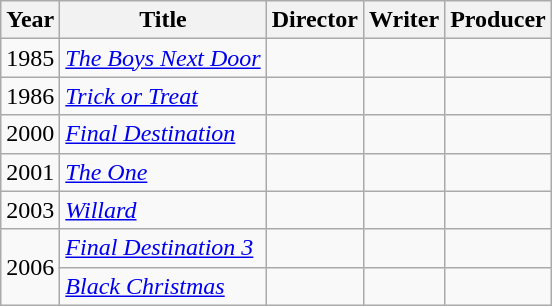<table class="wikitable">
<tr>
<th scope="col">Year</th>
<th scope="col">Title</th>
<th scope="col">Director</th>
<th scope="col">Writer</th>
<th scope="col">Producer</th>
</tr>
<tr>
<td>1985</td>
<td><em><a href='#'>The Boys Next Door</a></em></td>
<td></td>
<td></td>
<td></td>
</tr>
<tr>
<td>1986</td>
<td><em><a href='#'>Trick or Treat</a></em></td>
<td></td>
<td></td>
<td></td>
</tr>
<tr>
<td>2000</td>
<td><em><a href='#'>Final Destination</a></em></td>
<td></td>
<td></td>
<td></td>
</tr>
<tr>
<td>2001</td>
<td><em><a href='#'>The One</a></em></td>
<td></td>
<td></td>
<td></td>
</tr>
<tr>
<td>2003</td>
<td><em><a href='#'>Willard</a></em></td>
<td></td>
<td></td>
<td></td>
</tr>
<tr>
<td rowspan=2>2006</td>
<td><em><a href='#'>Final Destination 3</a></em></td>
<td></td>
<td></td>
<td></td>
</tr>
<tr>
<td><em><a href='#'>Black Christmas</a></em></td>
<td></td>
<td></td>
<td></td>
</tr>
</table>
